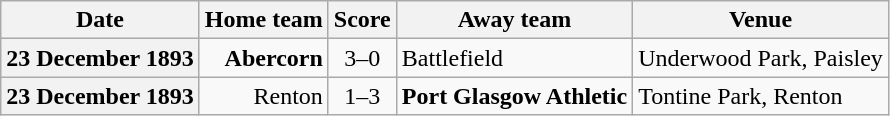<table class="wikitable football-result-list" style="max-width: 80em; text-align: center">
<tr>
<th scope="col">Date</th>
<th scope="col">Home team</th>
<th scope="col">Score</th>
<th scope="col">Away team</th>
<th scope="col">Venue</th>
</tr>
<tr>
<th scope="row">23 December 1893</th>
<td align=right><strong>Abercorn</strong></td>
<td>3–0</td>
<td align=left>Battlefield</td>
<td align=left>Underwood Park, Paisley</td>
</tr>
<tr>
<th scope="row">23 December 1893</th>
<td align=right>Renton</td>
<td>1–3</td>
<td align=left><strong>Port Glasgow Athletic</strong></td>
<td align=left>Tontine Park, Renton</td>
</tr>
</table>
